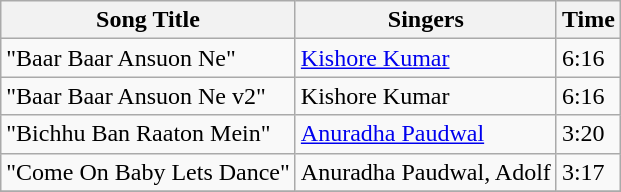<table class="wikitable">
<tr>
<th>Song Title</th>
<th>Singers</th>
<th>Time</th>
</tr>
<tr>
<td>"Baar Baar Ansuon Ne"</td>
<td><a href='#'>Kishore Kumar</a></td>
<td>6:16</td>
</tr>
<tr>
<td>"Baar Baar Ansuon Ne v2"</td>
<td>Kishore Kumar</td>
<td>6:16</td>
</tr>
<tr>
<td>"Bichhu Ban Raaton Mein"</td>
<td><a href='#'>Anuradha Paudwal</a></td>
<td>3:20</td>
</tr>
<tr>
<td>"Come On Baby Lets Dance"</td>
<td>Anuradha Paudwal, Adolf</td>
<td>3:17</td>
</tr>
<tr>
</tr>
</table>
